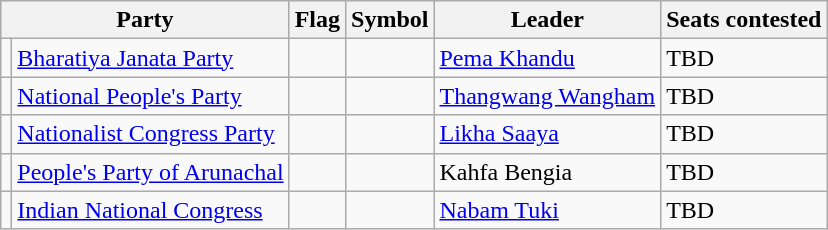<table class="wikitable  defaultcenter col3left" style="font-size: 100%">
<tr>
<th colspan="2">Party</th>
<th>Flag</th>
<th>Symbol</th>
<th>Leader</th>
<th colspan="2">Seats contested</th>
</tr>
<tr>
<td></td>
<td><a href='#'>Bharatiya Janata Party</a></td>
<td></td>
<td></td>
<td><a href='#'>Pema Khandu</a></td>
<td>TBD</td>
</tr>
<tr>
<td></td>
<td><a href='#'>National People's Party</a></td>
<td></td>
<td></td>
<td><a href='#'>Thangwang Wangham</a></td>
<td>TBD</td>
</tr>
<tr>
<td></td>
<td><a href='#'>Nationalist Congress Party</a></td>
<td></td>
<td></td>
<td><a href='#'>Likha Saaya</a></td>
<td>TBD</td>
</tr>
<tr>
<td></td>
<td><a href='#'>People's Party of Arunachal</a></td>
<td></td>
<td></td>
<td>Kahfa Bengia</td>
<td>TBD</td>
</tr>
<tr>
<td></td>
<td><a href='#'>Indian National Congress</a></td>
<td></td>
<td></td>
<td><a href='#'>Nabam Tuki</a></td>
<td>TBD</td>
</tr>
</table>
